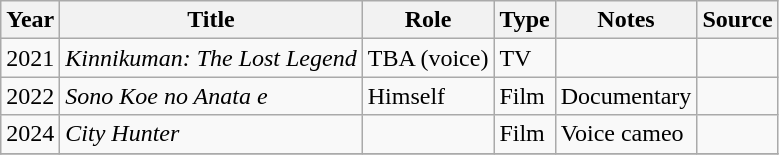<table class="wikitable sortable plainrowheaders">
<tr>
<th>Year</th>
<th>Title</th>
<th>Role</th>
<th>Type</th>
<th class="unsortable">Notes</th>
<th class="unsortable">Source</th>
</tr>
<tr>
<td>2021</td>
<td><em>Kinnikuman: The Lost Legend</em></td>
<td>TBA (voice)</td>
<td>TV</td>
<td></td>
<td></td>
</tr>
<tr>
<td>2022</td>
<td><em>Sono Koe no Anata e</em></td>
<td>Himself</td>
<td>Film</td>
<td>Documentary</td>
<td></td>
</tr>
<tr>
<td>2024</td>
<td><em>City Hunter</em></td>
<td></td>
<td>Film</td>
<td>Voice cameo</td>
<td></td>
</tr>
<tr>
</tr>
</table>
